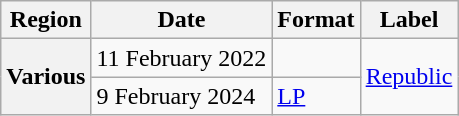<table class="wikitable plainrowheaders">
<tr>
<th scope="col">Region</th>
<th scope="col">Date</th>
<th scope="col">Format</th>
<th scope="col">Label</th>
</tr>
<tr>
<th rowspan="2" scope="row">Various</th>
<td>11 February 2022</td>
<td></td>
<td rowspan="2"><a href='#'>Republic</a></td>
</tr>
<tr>
<td>9 February 2024</td>
<td><a href='#'>LP</a></td>
</tr>
</table>
